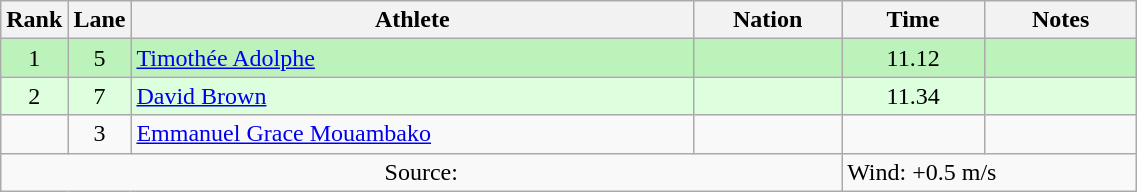<table class="wikitable sortable" style="text-align:center;width: 60%;">
<tr>
<th scope="col" style="width: 10px;">Rank</th>
<th scope="col" style="width: 10px;">Lane</th>
<th scope="col">Athlete</th>
<th scope="col">Nation</th>
<th scope="col">Time</th>
<th scope="col">Notes</th>
</tr>
<tr bgcolor=bbf3bb>
<td>1</td>
<td>5</td>
<td align="left"><a href='#'>Timothée Adolphe</a></td>
<td align="left"></td>
<td>11.12</td>
<td></td>
</tr>
<tr bgcolor=ddffdd>
<td>2</td>
<td>7</td>
<td align="left"><a href='#'>David Brown</a></td>
<td align="left"></td>
<td>11.34</td>
<td></td>
</tr>
<tr>
<td></td>
<td>3</td>
<td align="left"><a href='#'>Emmanuel Grace Mouambako</a></td>
<td align="left"></td>
<td></td>
<td></td>
</tr>
<tr class="sortbottom">
<td colspan="4">Source:</td>
<td colspan="2" style="text-align:left;">Wind: +0.5 m/s</td>
</tr>
</table>
